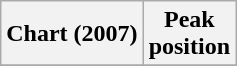<table class="wikitable sortable">
<tr>
<th style="text-align:center;">Chart (2007)</th>
<th style="text-align:center;">Peak<br>position</th>
</tr>
<tr>
</tr>
</table>
